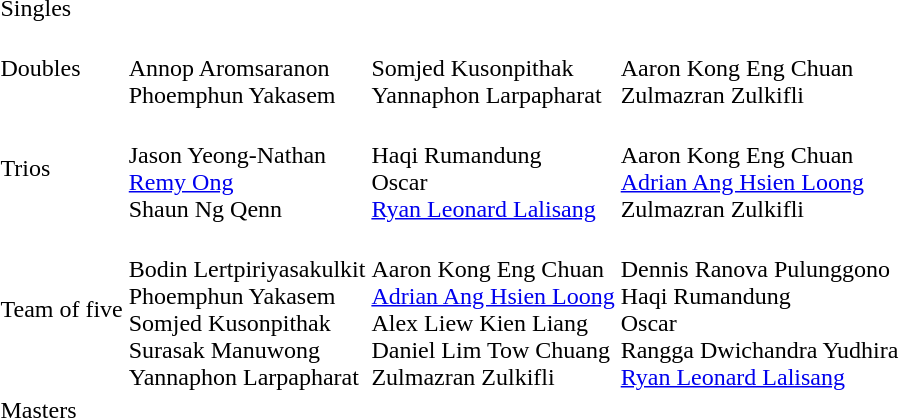<table>
<tr>
<td>Singles</td>
<td></td>
<td></td>
<td></td>
</tr>
<tr>
<td>Doubles</td>
<td><br>Annop Aromsaranon<br>Phoemphun Yakasem</td>
<td nowrap=true><br>Somjed Kusonpithak<br>Yannaphon Larpapharat</td>
<td><br>Aaron Kong Eng Chuan<br>Zulmazran Zulkifli</td>
</tr>
<tr>
<td>Trios</td>
<td><br>Jason Yeong-Nathan<br><a href='#'>Remy Ong</a><br>Shaun Ng Qenn</td>
<td><br>Haqi Rumandung<br>Oscar<br><a href='#'>Ryan Leonard Lalisang</a></td>
<td><br>Aaron Kong Eng Chuan<br><a href='#'>Adrian Ang Hsien Loong</a><br>Zulmazran Zulkifli</td>
</tr>
<tr>
<td>Team of five</td>
<td nowrap=true><br>Bodin Lertpiriyasakulkit<br>Phoemphun Yakasem<br>Somjed Kusonpithak<br>Surasak Manuwong<br>Yannaphon Larpapharat</td>
<td><br>Aaron Kong Eng Chuan<br><a href='#'>Adrian Ang Hsien Loong</a><br>Alex Liew Kien Liang<br>Daniel Lim Tow Chuang<br>Zulmazran Zulkifli</td>
<td nowrap=true><br>Dennis Ranova Pulunggono<br>Haqi Rumandung<br>Oscar<br>Rangga Dwichandra Yudhira<br><a href='#'>Ryan Leonard Lalisang</a></td>
</tr>
<tr>
<td>Masters</td>
<td></td>
<td></td>
<td></td>
</tr>
</table>
